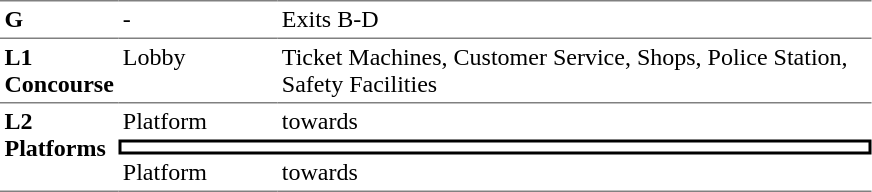<table border=0 cellspacing=0 cellpadding=3>
<tr>
<td style="border-top:solid 1px gray;" width=50 valign=top><strong>G</strong></td>
<td style="border-top:solid 1px gray;" width=100 valign=top>-</td>
<td style="border-top:solid 1px gray;" width=390 valign=top>Exits B-D</td>
</tr>
<tr>
<td style="border-bottom:solid 1px gray; border-top:solid 1px gray;" valign=top><strong>L1<br>Concourse</strong></td>
<td style="border-bottom:solid 1px gray; border-top:solid 1px gray;" valign=top>Lobby</td>
<td style="border-bottom:solid 1px gray; border-top:solid 1px gray;" valign=top>Ticket Machines, Customer Service, Shops, Police Station, Safety Facilities</td>
</tr>
<tr>
<td style="border-bottom:solid 1px gray;" rowspan=3 valign=top><strong>L2<br>Platforms</strong></td>
<td>Platform </td>
<td>  towards  </td>
</tr>
<tr>
<td style="border-right:solid 2px black;border-left:solid 2px black;border-top:solid 2px black;border-bottom:solid 2px black;text-align:center;" colspan=2></td>
</tr>
<tr>
<td style="border-bottom:solid 1px gray;">Platform </td>
<td style="border-bottom:solid 1px gray;"> towards   </td>
</tr>
</table>
